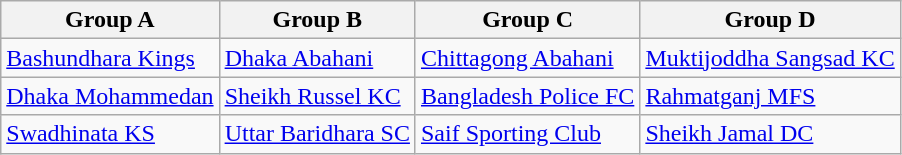<table class="wikitable" "text-align:left">
<tr>
<th style="text-align:center">Group A</th>
<th style="text-align:center">Group B</th>
<th style="text-align:center">Group C</th>
<th style="text-align:center">Group D</th>
</tr>
<tr>
<td><a href='#'>Bashundhara Kings</a></td>
<td><a href='#'>Dhaka Abahani</a></td>
<td><a href='#'>Chittagong Abahani</a></td>
<td><a href='#'>Muktijoddha Sangsad KC</a></td>
</tr>
<tr>
<td><a href='#'>Dhaka Mohammedan</a></td>
<td><a href='#'>Sheikh Russel KC</a></td>
<td><a href='#'>Bangladesh Police FC</a></td>
<td><a href='#'>Rahmatganj MFS</a></td>
</tr>
<tr>
<td><a href='#'>Swadhinata KS</a></td>
<td><a href='#'>Uttar Baridhara SC</a></td>
<td><a href='#'>Saif Sporting Club</a></td>
<td><a href='#'>Sheikh Jamal DC</a></td>
</tr>
</table>
